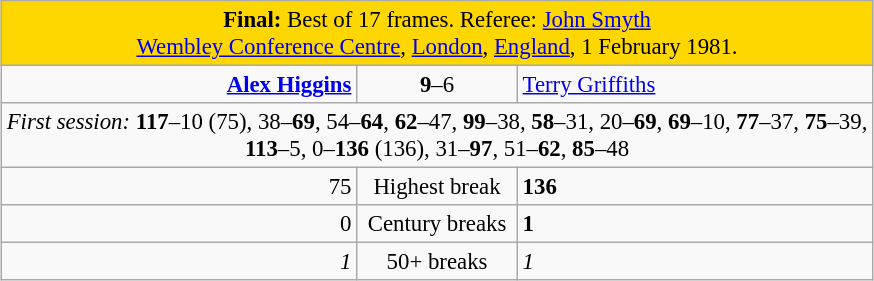<table class="wikitable" style="font-size: 95%; margin: 1em auto 1em auto;">
<tr>
<td colspan="3" align="center" bgcolor="#ffd700"><strong>Final:</strong> Best of 17 frames. Referee: <a href='#'>John Smyth</a><br><a href='#'>Wembley Conference Centre</a>, <a href='#'>London</a>, <a href='#'>England</a>, 1 February 1981.</td>
</tr>
<tr>
<td width="230" align="right"><strong><a href='#'>Alex Higgins</a></strong><br></td>
<td width="100" align="center"><strong>9</strong>–6</td>
<td width="230"><a href='#'>Terry Griffiths</a><br></td>
</tr>
<tr>
<td colspan="3" align="center" style="font-size: 100%"><em>First session:</em> <strong>117</strong>–10 (75), 38–<strong>69</strong>, 54–<strong>64</strong>, <strong>62</strong>–47, <strong>99</strong>–38, <strong>58</strong>–31, 20–<strong>69</strong>, <strong>69</strong>–10, <strong>77</strong>–37, <strong>75</strong>–39, <strong>113</strong>–5, 0–<strong>136</strong> (136), 31–<strong>97</strong>, 51–<strong>62</strong>, <strong>85</strong>–48</td>
</tr>
<tr>
<td align="right">75</td>
<td align="center">Highest break</td>
<td><strong>136</strong></td>
</tr>
<tr>
<td align="right">0</td>
<td align="center">Century breaks</td>
<td><strong>1</strong></td>
</tr>
<tr>
<td align="right"><em>1</em></td>
<td align="center">50+ breaks</td>
<td><em>1</em></td>
</tr>
</table>
